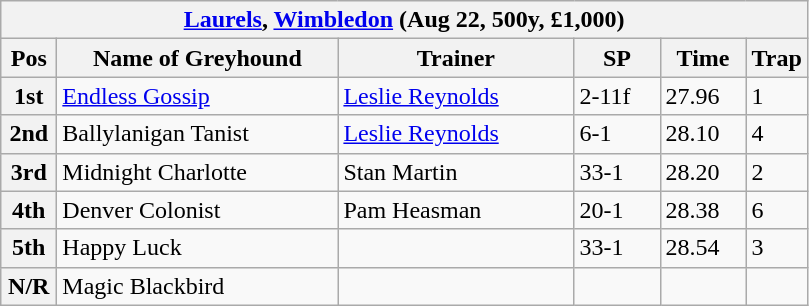<table class="wikitable">
<tr>
<th colspan="6"><a href='#'>Laurels</a>, <a href='#'>Wimbledon</a> (Aug 22, 500y, £1,000)</th>
</tr>
<tr>
<th width=30>Pos</th>
<th width=180>Name of Greyhound</th>
<th width=150>Trainer</th>
<th width=50>SP</th>
<th width=50>Time</th>
<th width=30>Trap</th>
</tr>
<tr>
<th>1st</th>
<td><a href='#'>Endless Gossip</a></td>
<td><a href='#'>Leslie Reynolds</a></td>
<td>2-11f</td>
<td>27.96</td>
<td>1</td>
</tr>
<tr>
<th>2nd</th>
<td>Ballylanigan Tanist</td>
<td><a href='#'>Leslie Reynolds</a></td>
<td>6-1</td>
<td>28.10</td>
<td>4</td>
</tr>
<tr>
<th>3rd</th>
<td>Midnight Charlotte</td>
<td>Stan Martin</td>
<td>33-1</td>
<td>28.20</td>
<td>2</td>
</tr>
<tr>
<th>4th</th>
<td>Denver Colonist</td>
<td>Pam Heasman</td>
<td>20-1</td>
<td>28.38</td>
<td>6</td>
</tr>
<tr>
<th>5th</th>
<td>Happy Luck</td>
<td></td>
<td>33-1</td>
<td>28.54</td>
<td>3</td>
</tr>
<tr>
<th>N/R</th>
<td>Magic Blackbird</td>
<td></td>
<td></td>
<td></td>
<td></td>
</tr>
</table>
